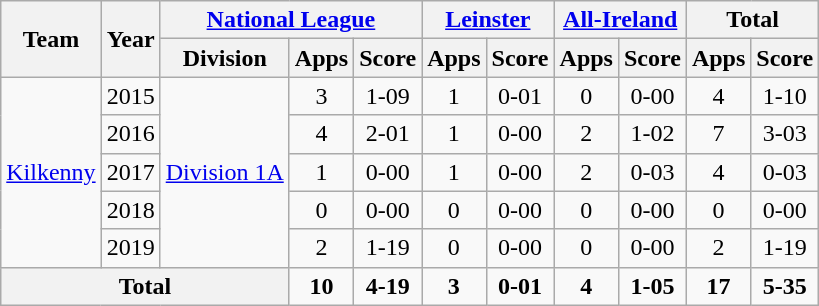<table class="wikitable" style="text-align:center">
<tr>
<th rowspan="2">Team</th>
<th rowspan="2">Year</th>
<th colspan="3"><a href='#'>National League</a></th>
<th colspan="2"><a href='#'>Leinster</a></th>
<th colspan="2"><a href='#'>All-Ireland</a></th>
<th colspan="2">Total</th>
</tr>
<tr>
<th>Division</th>
<th>Apps</th>
<th>Score</th>
<th>Apps</th>
<th>Score</th>
<th>Apps</th>
<th>Score</th>
<th>Apps</th>
<th>Score</th>
</tr>
<tr>
<td rowspan="5"><a href='#'>Kilkenny</a></td>
<td>2015</td>
<td rowspan="5"><a href='#'>Division 1A</a></td>
<td>3</td>
<td>1-09</td>
<td>1</td>
<td>0-01</td>
<td>0</td>
<td>0-00</td>
<td>4</td>
<td>1-10</td>
</tr>
<tr>
<td>2016</td>
<td>4</td>
<td>2-01</td>
<td>1</td>
<td>0-00</td>
<td>2</td>
<td>1-02</td>
<td>7</td>
<td>3-03</td>
</tr>
<tr>
<td>2017</td>
<td>1</td>
<td>0-00</td>
<td>1</td>
<td>0-00</td>
<td>2</td>
<td>0-03</td>
<td>4</td>
<td>0-03</td>
</tr>
<tr>
<td>2018</td>
<td>0</td>
<td>0-00</td>
<td>0</td>
<td>0-00</td>
<td>0</td>
<td>0-00</td>
<td>0</td>
<td>0-00</td>
</tr>
<tr>
<td>2019</td>
<td>2</td>
<td>1-19</td>
<td>0</td>
<td>0-00</td>
<td>0</td>
<td>0-00</td>
<td>2</td>
<td>1-19</td>
</tr>
<tr>
<th colspan="3">Total</th>
<td><strong>10</strong></td>
<td><strong>4-19</strong></td>
<td><strong>3</strong></td>
<td><strong>0-01</strong></td>
<td><strong>4</strong></td>
<td><strong>1-05</strong></td>
<td><strong>17</strong></td>
<td><strong>5-35</strong></td>
</tr>
</table>
